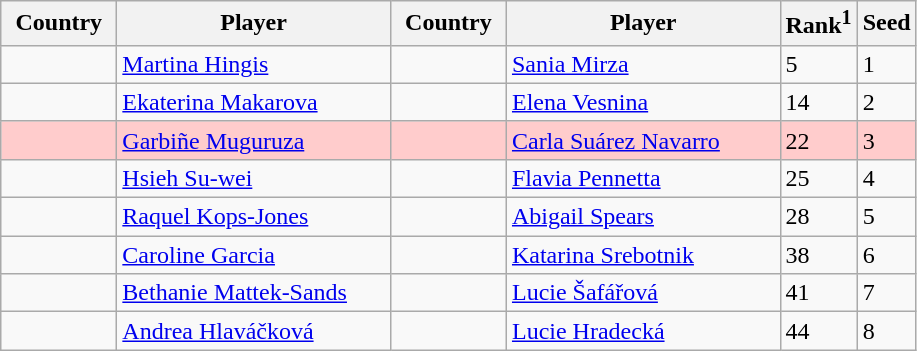<table class="sortable wikitable">
<tr>
<th width="70">Country</th>
<th width="175">Player</th>
<th width="70">Country</th>
<th width="175">Player</th>
<th>Rank<sup>1</sup></th>
<th>Seed</th>
</tr>
<tr>
<td></td>
<td><a href='#'>Martina Hingis</a></td>
<td></td>
<td><a href='#'>Sania Mirza</a></td>
<td>5</td>
<td>1</td>
</tr>
<tr>
<td></td>
<td><a href='#'>Ekaterina Makarova</a></td>
<td></td>
<td><a href='#'>Elena Vesnina</a></td>
<td>14</td>
<td>2</td>
</tr>
<tr style="background:#fcc;">
<td></td>
<td><a href='#'>Garbiñe Muguruza</a></td>
<td></td>
<td><a href='#'>Carla Suárez Navarro</a></td>
<td>22</td>
<td>3</td>
</tr>
<tr>
<td></td>
<td><a href='#'>Hsieh Su-wei</a></td>
<td></td>
<td><a href='#'>Flavia Pennetta</a></td>
<td>25</td>
<td>4</td>
</tr>
<tr>
<td></td>
<td><a href='#'>Raquel Kops-Jones</a></td>
<td></td>
<td><a href='#'>Abigail Spears</a></td>
<td>28</td>
<td>5</td>
</tr>
<tr>
<td></td>
<td><a href='#'>Caroline Garcia</a></td>
<td></td>
<td><a href='#'>Katarina Srebotnik</a></td>
<td>38</td>
<td>6</td>
</tr>
<tr>
<td></td>
<td><a href='#'>Bethanie Mattek-Sands</a></td>
<td></td>
<td><a href='#'>Lucie Šafářová</a></td>
<td>41</td>
<td>7</td>
</tr>
<tr>
<td></td>
<td><a href='#'>Andrea Hlaváčková</a></td>
<td></td>
<td><a href='#'>Lucie Hradecká</a></td>
<td>44</td>
<td>8</td>
</tr>
</table>
